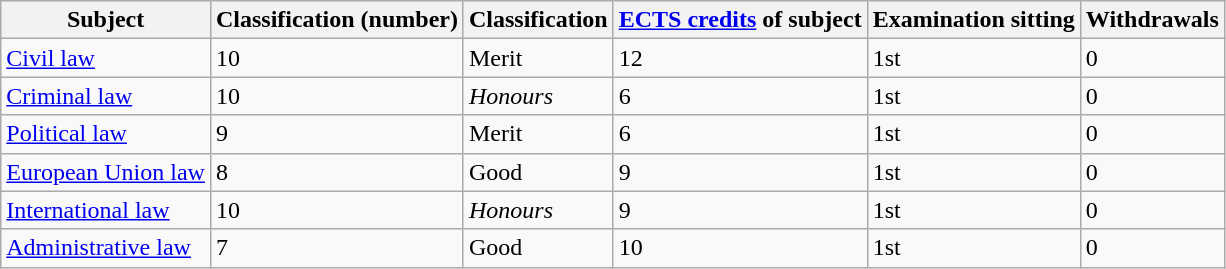<table class="wikitable">
<tr>
<th>Subject</th>
<th>Classification (number)</th>
<th>Classification</th>
<th><a href='#'>ECTS credits</a> of subject</th>
<th>Examination sitting</th>
<th>Withdrawals</th>
</tr>
<tr>
<td><a href='#'>Civil law</a></td>
<td>10</td>
<td>Merit</td>
<td>12</td>
<td>1st</td>
<td>0</td>
</tr>
<tr>
<td><a href='#'>Criminal law</a></td>
<td>10</td>
<td><em>Honours</em></td>
<td>6</td>
<td>1st</td>
<td>0</td>
</tr>
<tr>
<td><a href='#'>Political law</a></td>
<td>9</td>
<td>Merit</td>
<td>6</td>
<td>1st</td>
<td>0</td>
</tr>
<tr>
<td><a href='#'>European Union law</a></td>
<td>8</td>
<td>Good</td>
<td>9</td>
<td>1st</td>
<td>0</td>
</tr>
<tr>
<td><a href='#'>International law</a></td>
<td>10</td>
<td><em>Honours</em></td>
<td>9</td>
<td>1st</td>
<td>0</td>
</tr>
<tr>
<td><a href='#'>Administrative law</a></td>
<td>7</td>
<td>Good</td>
<td>10</td>
<td>1st</td>
<td>0</td>
</tr>
</table>
